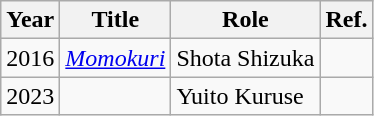<table class="wikitable">
<tr>
<th>Year</th>
<th>Title</th>
<th>Role</th>
<th>Ref.</th>
</tr>
<tr>
<td>2016</td>
<td><em><a href='#'>Momokuri</a></em></td>
<td>Shota Shizuka</td>
<td></td>
</tr>
<tr>
<td>2023</td>
<td></td>
<td>Yuito Kuruse</td>
<td></td>
</tr>
</table>
